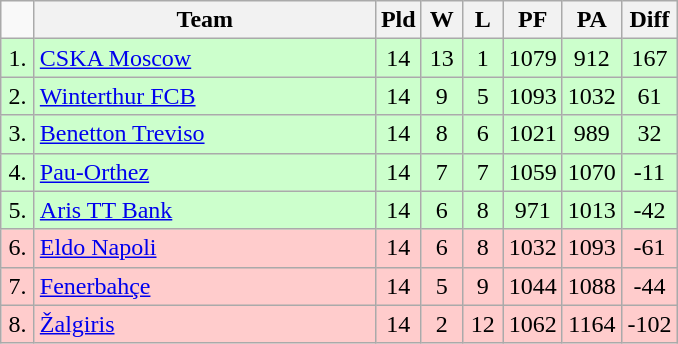<table class=wikitable style="text-align:center">
<tr>
<td width=15></td>
<th width=220>Team</th>
<th width=20>Pld</th>
<th width=20>W</th>
<th width=20>L</th>
<th width=20>PF</th>
<th width=20>PA</th>
<th width=30>Diff</th>
</tr>
<tr bgcolor=#ccffcc>
<td>1.</td>
<td align=left> <a href='#'>CSKA Moscow</a></td>
<td>14</td>
<td>13</td>
<td>1</td>
<td>1079</td>
<td>912</td>
<td>167</td>
</tr>
<tr bgcolor=#ccffcc>
<td>2.</td>
<td align=left> <a href='#'>Winterthur FCB</a></td>
<td>14</td>
<td>9</td>
<td>5</td>
<td>1093</td>
<td>1032</td>
<td>61</td>
</tr>
<tr bgcolor=#ccffcc>
<td>3.</td>
<td align=left> <a href='#'>Benetton Treviso</a></td>
<td>14</td>
<td>8</td>
<td>6</td>
<td>1021</td>
<td>989</td>
<td>32</td>
</tr>
<tr bgcolor=#ccffcc>
<td>4.</td>
<td align=left> <a href='#'>Pau-Orthez</a></td>
<td>14</td>
<td>7</td>
<td>7</td>
<td>1059</td>
<td>1070</td>
<td>-11</td>
</tr>
<tr bgcolor=#ccffcc>
<td>5.</td>
<td align=left> <a href='#'>Aris TT Bank</a></td>
<td>14</td>
<td>6</td>
<td>8</td>
<td>971</td>
<td>1013</td>
<td>-42</td>
</tr>
<tr bgcolor=#ffcccc>
<td>6.</td>
<td align=left> <a href='#'>Eldo Napoli</a></td>
<td>14</td>
<td>6</td>
<td>8</td>
<td>1032</td>
<td>1093</td>
<td>-61</td>
</tr>
<tr bgcolor=#ffcccc>
<td>7.</td>
<td align=left> <a href='#'>Fenerbahçe</a></td>
<td>14</td>
<td>5</td>
<td>9</td>
<td>1044</td>
<td>1088</td>
<td>-44</td>
</tr>
<tr bgcolor=#ffcccc>
<td>8.</td>
<td align=left> <a href='#'>Žalgiris</a></td>
<td>14</td>
<td>2</td>
<td>12</td>
<td>1062</td>
<td>1164</td>
<td>-102</td>
</tr>
</table>
